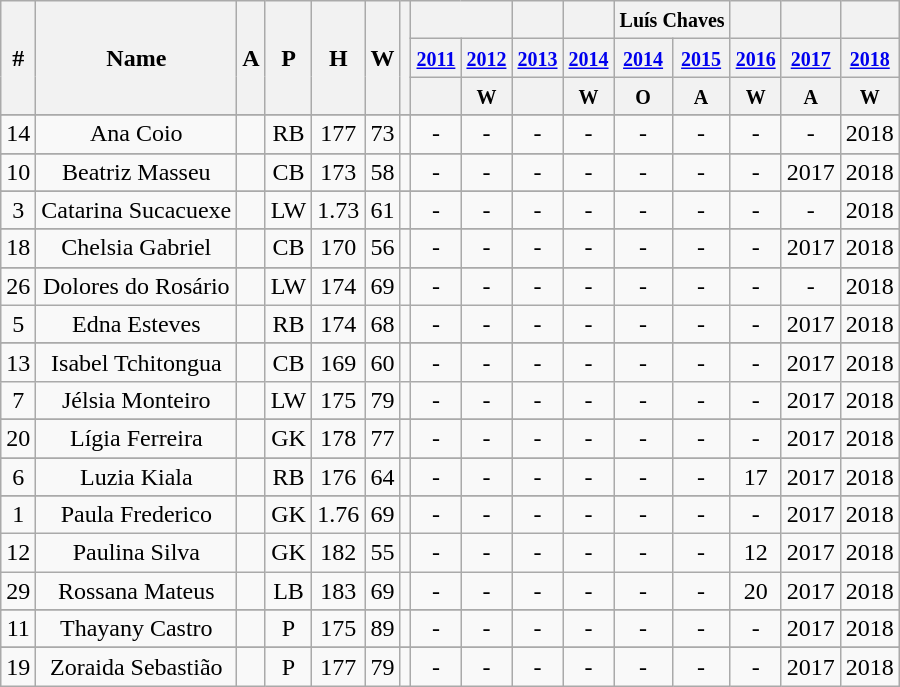<table class="wikitable plainrowheaders sortable" style="text-align:center">
<tr>
<th scope="col" rowspan="3">#</th>
<th scope="col" rowspan="3">Name</th>
<th scope="col" rowspan="3">A</th>
<th scope="col" rowspan="3">P</th>
<th scope="col" rowspan="3">H</th>
<th scope="col" rowspan="3">W</th>
<th scope="col" rowspan="3"></th>
<th colspan="2"><small></small></th>
<th colspan="1"><small></small></th>
<th colspan="1"><small></small></th>
<th colspan="2"><small>Luís Chaves</small></th>
<th colspan="1"><small></small></th>
<th colspan="1"><small></small></th>
<th colspan="1"><small></small></th>
</tr>
<tr>
<th colspan="1"><small><a href='#'>2011</a></small></th>
<th colspan="1"><small><a href='#'>2012</a></small></th>
<th colspan="1"><small><a href='#'>2013</a></small></th>
<th colspan="1"><small><a href='#'>2014</a></small></th>
<th colspan="1"><small><a href='#'>2014</a></small></th>
<th colspan="1"><small><a href='#'>2015</a></small></th>
<th colspan="1"><small><a href='#'>2016</a></small></th>
<th colspan="1"><small><a href='#'>2017</a></small></th>
<th colspan="1"><small><a href='#'>2018</a></small></th>
</tr>
<tr>
<th scope="col" rowspan="1"><small></small></th>
<th scope="col" rowspan="1"><small>W</small></th>
<th scope="col" rowspan="1"><small></small></th>
<th scope="col" rowspan="1"><small>W</small></th>
<th scope="col" rowspan="1"><small>O</small></th>
<th scope="col" rowspan="1"><small>A</small></th>
<th scope="col" rowspan="1"><small>W</small></th>
<th scope="col" rowspan="1"><small>A</small></th>
<th scope="col" rowspan="1"><small>W</small></th>
</tr>
<tr>
</tr>
<tr || Alcina Chitangueleca || >
</tr>
<tr>
</tr>
<tr || Alexandra Chaca || >
</tr>
<tr>
</tr>
<tr || Amélia Caluyombo || >
</tr>
<tr>
</tr>
<tr || Aminata Kanka || >
</tr>
<tr>
<td>14</td>
<td>Ana Coio</td>
<td></td>
<td data-sort-value="2.3">RB</td>
<td>177</td>
<td>73</td>
<td></td>
<td>-</td>
<td>-</td>
<td>-</td>
<td>-</td>
<td>-</td>
<td>-</td>
<td>-</td>
<td>-</td>
<td>2018</td>
</tr>
<tr>
</tr>
<tr || Antónia Santos || >
</tr>
<tr>
</tr>
<tr || Audília Carlos ||-||-||-||-|| >
</tr>
<tr>
<td>10</td>
<td>Beatriz Masseu</td>
<td></td>
<td data-sort-value="2.2">CB</td>
<td>173</td>
<td>58</td>
<td></td>
<td>-</td>
<td>-</td>
<td>-</td>
<td>-</td>
<td>-</td>
<td>-</td>
<td>-</td>
<td>2017</td>
<td>2018</td>
</tr>
<tr>
</tr>
<tr || Carla Cruz ||-||-||-||-|| >
</tr>
<tr>
</tr>
<tr || Carolina Mafuca ||-||data-sort-value="3"|W||-||-|| >
</tr>
<tr>
</tr>
<tr || Carolina Martins ||-||-||-||-|| >
</tr>
<tr>
<td data-sort-value="03">3</td>
<td>Catarina Sucacuexe</td>
<td></td>
<td data-sort-value="3.1">LW</td>
<td>1.73</td>
<td>61</td>
<td></td>
<td>-</td>
<td>-</td>
<td>-</td>
<td>-</td>
<td>-</td>
<td>-</td>
<td>-</td>
<td>-</td>
<td>2018</td>
</tr>
<tr>
</tr>
<tr || Celma Hebo || >
</tr>
<tr>
</tr>
<tr || Celma Mário || >
</tr>
<tr>
</tr>
<tr || Chaúla Paulo || >
</tr>
<tr>
<td>18</td>
<td>Chelsia Gabriel</td>
<td></td>
<td data-sort-value="2.2">CB</td>
<td>170</td>
<td>56</td>
<td></td>
<td>-</td>
<td>-</td>
<td>-</td>
<td>-</td>
<td>-</td>
<td>-</td>
<td>-</td>
<td>2017</td>
<td>2018</td>
</tr>
<tr>
</tr>
<tr || >
</tr>
<tr>
</tr>
<tr || data-sort-value="Delia"|Délia Hebo || >
</tr>
<tr>
<td>26</td>
<td>Dolores do Rosário</td>
<td></td>
<td data-sort-value="3.1">LW</td>
<td>174</td>
<td>69</td>
<td></td>
<td>-</td>
<td>-</td>
<td>-</td>
<td>-</td>
<td>-</td>
<td>-</td>
<td>-</td>
<td>-</td>
<td>2018</td>
</tr>
<tr>
<td data-sort-value="05">5</td>
<td>Edna Esteves</td>
<td></td>
<td data-sort-value="2.3">RB</td>
<td>174</td>
<td>68</td>
<td></td>
<td>-</td>
<td>-</td>
<td>-</td>
<td>-</td>
<td>-</td>
<td>-</td>
<td>-</td>
<td>2017</td>
<td>2018</td>
</tr>
<tr>
</tr>
<tr || Edvânia Cassange ||-||-||-||-|| >
</tr>
<tr>
</tr>
<tr || Eliane Paulo || >
</tr>
<tr>
</tr>
<tr || Elisandra de Sousa ||-||P||-||-|| >
</tr>
<tr>
</tr>
<tr || Eunice Luís || >
</tr>
<tr>
</tr>
<tr || Feligénia Fernandes ||-||data-sort-value="1"|GK||-||-|| >
</tr>
<tr>
</tr>
<tr || Fernanda Cungulo || >
</tr>
<tr>
</tr>
<tr || Giovânia Eduardo || >
</tr>
<tr>
</tr>
<tr || Giza Rangel || >
</tr>
<tr>
</tr>
<tr || Glória Mayala || >
</tr>
<tr>
</tr>
<tr || >
</tr>
<tr>
</tr>
<tr || Hermenegilda Hebo ||-||-||-||-|| >
</tr>
<tr>
</tr>
<tr || Ilódia Joaquim ||-||-||-||-|| >
</tr>
<tr>
</tr>
<tr || Ivaldina Pereira ||-||data-sort-value="3"|W||-||-|| >
</tr>
<tr>
<td>13</td>
<td>Isabel Tchitongua</td>
<td></td>
<td data-sort-value="2.2">CB</td>
<td>169</td>
<td>60</td>
<td></td>
<td>-</td>
<td>-</td>
<td>-</td>
<td>-</td>
<td>-</td>
<td>-</td>
<td>-</td>
<td>2017</td>
<td>2018</td>
</tr>
<tr>
<td data-sort-value="07">7</td>
<td data-sort-value="Jelsia">Jélsia Monteiro</td>
<td></td>
<td data-sort-value="3.1">LW</td>
<td>175</td>
<td>79</td>
<td></td>
<td>-</td>
<td>-</td>
<td>-</td>
<td>-</td>
<td>-</td>
<td>-</td>
<td>-</td>
<td>2017</td>
<td>2018</td>
</tr>
<tr>
</tr>
<tr || Jessénia Pinto ||-||-||-||-|| >
</tr>
<tr>
</tr>
<tr || Joana Costa || >
</tr>
<tr>
</tr>
<tr || Jocelina Yanda || >
</tr>
<tr>
</tr>
<tr || >
</tr>
<tr>
</tr>
<tr || Jurelma Lenga ||-||data-sort-value="2"|B||-||-|| >
</tr>
<tr>
</tr>
<tr || data-sort-value="Kassia"|Kássia César || >
</tr>
<tr>
</tr>
<tr || data-sort-value="Kelvia"|Kélvia Bundi ||-||data-sort-value="3"|W||-||-|| >
</tr>
<tr>
<td>20</td>
<td data-sort-value="Ligia">Lígia Ferreira</td>
<td></td>
<td data-sort-value="1">GK</td>
<td>178</td>
<td>77</td>
<td></td>
<td>-</td>
<td>-</td>
<td>-</td>
<td>-</td>
<td>-</td>
<td>-</td>
<td>-</td>
<td>2017</td>
<td>2018</td>
</tr>
<tr>
</tr>
<tr || >
</tr>
<tr>
</tr>
<tr || Lucélia Mário || >
</tr>
<tr>
</tr>
<tr || Lucinda Ganga || >
</tr>
<tr>
</tr>
<tr || Ludmila Banha ||-||-||-||-|| >
</tr>
<tr>
<td data-sort-value="06">6</td>
<td>Luzia Kiala</td>
<td></td>
<td data-sort-value="2.3">RB</td>
<td>176</td>
<td>64</td>
<td></td>
<td>-</td>
<td>-</td>
<td>-</td>
<td>-</td>
<td>-</td>
<td>-</td>
<td>17</td>
<td>2017</td>
<td>2018</td>
</tr>
<tr>
</tr>
<tr || Mafuta Pedro || >
</tr>
<tr>
</tr>
<tr || >
</tr>
<tr>
</tr>
<tr || Mara Kanuela ||-||-||-||-|| >
</tr>
<tr>
</tr>
<tr || data-sort-value="Marcia"|Márcia Manuel ||-||data-sort-value="3"|W||-||-|| >
</tr>
<tr>
</tr>
<tr || Marília Francisco ||-||data-sort-value="2"|B||-||-|| >
</tr>
<tr>
</tr>
<tr || Marília Quizelete || >
</tr>
<tr>
</tr>
<tr || data-sort-value="Nadia"|Nádia Lucas ||  ||-||-||-||-||>
</tr>
<tr>
</tr>
<tr || >
</tr>
<tr>
</tr>
<tr || Nicol da Costa || >
</tr>
<tr>
</tr>
<tr || Nicoli Cândido || >
</tr>
<tr>
</tr>
<tr || Olga António ||-||data-sort-value="2"|B||-||-|| >
</tr>
<tr>
</tr>
<tr || Otília Alves || >
</tr>
<tr>
</tr>
<tr || Patrícia Neto || >
</tr>
<tr>
<td data-sort-value="01">1</td>
<td>Paula Frederico</td>
<td></td>
<td data-sort-value="1">GK</td>
<td>1.76</td>
<td>69</td>
<td></td>
<td>-</td>
<td>-</td>
<td>-</td>
<td>-</td>
<td>-</td>
<td>-</td>
<td>-</td>
<td>2017</td>
<td>2018</td>
</tr>
<tr>
<td>12</td>
<td>Paulina Silva</td>
<td></td>
<td data-sort-value="1">GK</td>
<td>182</td>
<td>55</td>
<td></td>
<td>-</td>
<td>-</td>
<td>-</td>
<td>-</td>
<td>-</td>
<td>-</td>
<td>12</td>
<td>2017</td>
<td>2018</td>
</tr>
<tr>
<td>29</td>
<td>Rossana Mateus</td>
<td></td>
<td data-sort-value="2.1">LB</td>
<td>183</td>
<td>69</td>
<td></td>
<td>-</td>
<td>-</td>
<td>-</td>
<td>-</td>
<td>-</td>
<td>-</td>
<td>20</td>
<td>2017</td>
<td>2018</td>
</tr>
<tr>
</tr>
<tr || Ruth Dum ||-||data-sort-value="2"|B||-||-|| >
</tr>
<tr>
</tr>
<tr || Ruth João || >
</tr>
<tr>
</tr>
<tr || Sandra Chivinda ||-||-||-||-|| >
</tr>
<tr>
</tr>
<tr || Shekina Gomes ||-||-||-||-|| >
</tr>
<tr>
</tr>
<tr || Stella Domingos || >
</tr>
<tr>
</tr>
<tr || data-sort-value="Stelvia"|Stélvia Pascoal ||-||data-sort-value="2"|B||-||-|| >
</tr>
<tr>
</tr>
<tr || Swelly Simão || >
</tr>
<tr>
</tr>
<tr || Tchesa Pemba || >
</tr>
<tr>
</tr>
<tr || Tchimi Vissueca || >
</tr>
<tr>
</tr>
<tr || Teresa Leite || >
</tr>
<tr>
<td>11</td>
<td>Thayany Castro</td>
<td></td>
<td>P</td>
<td>175</td>
<td>89</td>
<td></td>
<td>-</td>
<td>-</td>
<td>-</td>
<td>-</td>
<td>-</td>
<td>-</td>
<td>-</td>
<td>2017</td>
<td>2018</td>
</tr>
<tr>
</tr>
<tr || Vera Ngonga || >
</tr>
<tr>
</tr>
<tr || >
</tr>
<tr>
</tr>
<tr || >
</tr>
<tr>
</tr>
<tr || Voneiti Domingos || >
</tr>
<tr>
</tr>
<tr || Wilma Luceu || >
</tr>
<tr>
</tr>
<tr || Zolinda Santo || >
</tr>
<tr>
<td>19</td>
<td>Zoraida Sebastião</td>
<td></td>
<td>P</td>
<td>177</td>
<td>79</td>
<td></td>
<td>-</td>
<td>-</td>
<td>-</td>
<td>-</td>
<td>-</td>
<td>-</td>
<td>-</td>
<td>2017</td>
<td>2018</td>
</tr>
</table>
